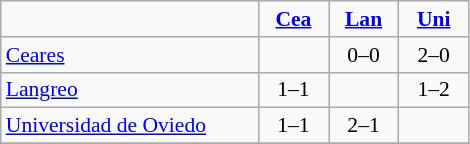<table style="font-size: 90%; text-align: center" class="wikitable">
<tr>
<td width=165></td>
<td align="center" width=40><strong><a href='#'>Cea</a></strong></td>
<td width=40><strong><a href='#'>Lan</a></strong></td>
<td width=40><strong><a href='#'>Uni</a></strong></td>
</tr>
<tr>
<td align=left><a href='#'>Ceares</a></td>
<td></td>
<td> 0–0</td>
<td> 2–0</td>
</tr>
<tr>
<td align=left><a href='#'>Langreo</a></td>
<td> 1–1</td>
<td></td>
<td> 1–2</td>
</tr>
<tr>
<td align=left><a href='#'>Universidad de Oviedo</a></td>
<td> 1–1</td>
<td> 2–1</td>
<td></td>
</tr>
<tr>
</tr>
</table>
